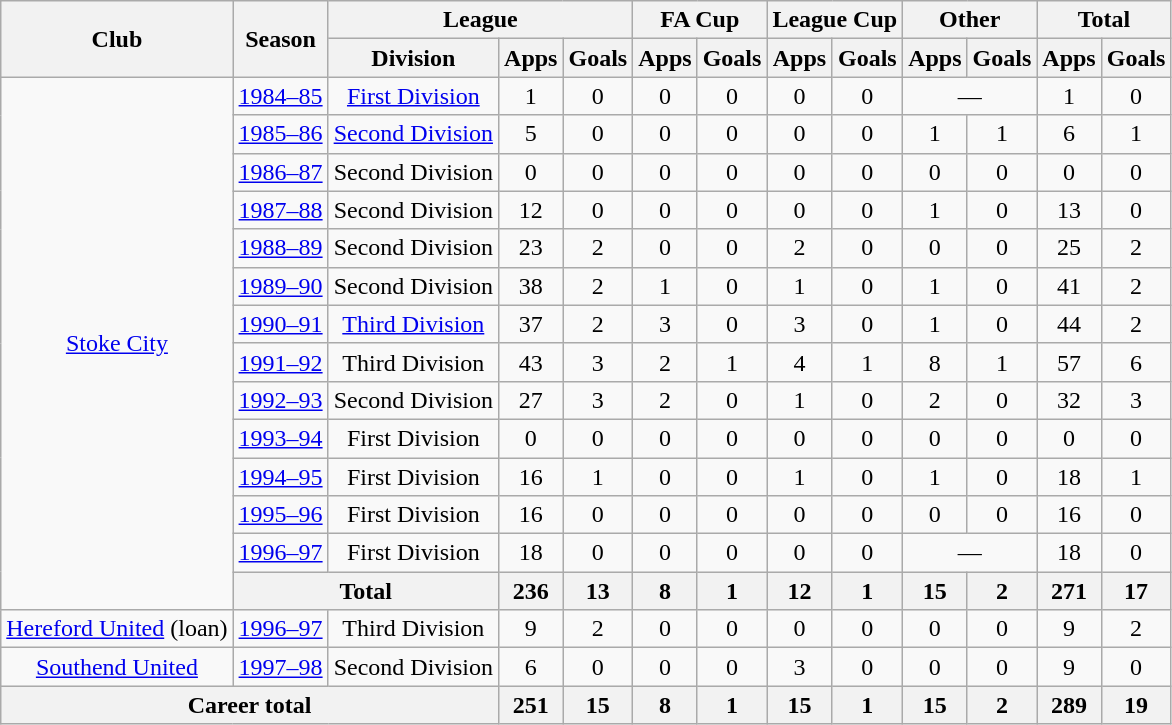<table class="wikitable" style="text-align: center;">
<tr>
<th rowspan="2">Club</th>
<th rowspan="2">Season</th>
<th colspan="3">League</th>
<th colspan="2">FA Cup</th>
<th colspan="2">League Cup</th>
<th colspan="2">Other</th>
<th colspan="2">Total</th>
</tr>
<tr>
<th>Division</th>
<th>Apps</th>
<th>Goals</th>
<th>Apps</th>
<th>Goals</th>
<th>Apps</th>
<th>Goals</th>
<th>Apps</th>
<th>Goals</th>
<th>Apps</th>
<th>Goals</th>
</tr>
<tr>
<td rowspan="14"><a href='#'>Stoke City</a></td>
<td><a href='#'>1984–85</a></td>
<td><a href='#'>First Division</a></td>
<td>1</td>
<td>0</td>
<td>0</td>
<td>0</td>
<td>0</td>
<td>0</td>
<td colspan=2>—</td>
<td>1</td>
<td>0</td>
</tr>
<tr>
<td><a href='#'>1985–86</a></td>
<td><a href='#'>Second Division</a></td>
<td>5</td>
<td>0</td>
<td>0</td>
<td>0</td>
<td>0</td>
<td>0</td>
<td>1</td>
<td>1</td>
<td>6</td>
<td>1</td>
</tr>
<tr>
<td><a href='#'>1986–87</a></td>
<td>Second Division</td>
<td>0</td>
<td>0</td>
<td>0</td>
<td>0</td>
<td>0</td>
<td>0</td>
<td>0</td>
<td>0</td>
<td>0</td>
<td>0</td>
</tr>
<tr>
<td><a href='#'>1987–88</a></td>
<td>Second Division</td>
<td>12</td>
<td>0</td>
<td>0</td>
<td>0</td>
<td>0</td>
<td>0</td>
<td>1</td>
<td>0</td>
<td>13</td>
<td>0</td>
</tr>
<tr>
<td><a href='#'>1988–89</a></td>
<td>Second Division</td>
<td>23</td>
<td>2</td>
<td>0</td>
<td>0</td>
<td>2</td>
<td>0</td>
<td>0</td>
<td>0</td>
<td>25</td>
<td>2</td>
</tr>
<tr>
<td><a href='#'>1989–90</a></td>
<td>Second Division</td>
<td>38</td>
<td>2</td>
<td>1</td>
<td>0</td>
<td>1</td>
<td>0</td>
<td>1</td>
<td>0</td>
<td>41</td>
<td>2</td>
</tr>
<tr>
<td><a href='#'>1990–91</a></td>
<td><a href='#'>Third Division</a></td>
<td>37</td>
<td>2</td>
<td>3</td>
<td>0</td>
<td>3</td>
<td>0</td>
<td>1</td>
<td>0</td>
<td>44</td>
<td>2</td>
</tr>
<tr>
<td><a href='#'>1991–92</a></td>
<td>Third Division</td>
<td>43</td>
<td>3</td>
<td>2</td>
<td>1</td>
<td>4</td>
<td>1</td>
<td>8</td>
<td>1</td>
<td>57</td>
<td>6</td>
</tr>
<tr>
<td><a href='#'>1992–93</a></td>
<td>Second Division</td>
<td>27</td>
<td>3</td>
<td>2</td>
<td>0</td>
<td>1</td>
<td>0</td>
<td>2</td>
<td>0</td>
<td>32</td>
<td>3</td>
</tr>
<tr>
<td><a href='#'>1993–94</a></td>
<td>First Division</td>
<td>0</td>
<td>0</td>
<td>0</td>
<td>0</td>
<td>0</td>
<td>0</td>
<td>0</td>
<td>0</td>
<td>0</td>
<td>0</td>
</tr>
<tr>
<td><a href='#'>1994–95</a></td>
<td>First Division</td>
<td>16</td>
<td>1</td>
<td>0</td>
<td>0</td>
<td>1</td>
<td>0</td>
<td>1</td>
<td>0</td>
<td>18</td>
<td>1</td>
</tr>
<tr>
<td><a href='#'>1995–96</a></td>
<td>First Division</td>
<td>16</td>
<td>0</td>
<td>0</td>
<td>0</td>
<td>0</td>
<td>0</td>
<td>0</td>
<td>0</td>
<td>16</td>
<td>0</td>
</tr>
<tr>
<td><a href='#'>1996–97</a></td>
<td>First Division</td>
<td>18</td>
<td>0</td>
<td>0</td>
<td>0</td>
<td>0</td>
<td>0</td>
<td colspan=2>—</td>
<td>18</td>
<td>0</td>
</tr>
<tr>
<th colspan="2">Total</th>
<th>236</th>
<th>13</th>
<th>8</th>
<th>1</th>
<th>12</th>
<th>1</th>
<th>15</th>
<th>2</th>
<th>271</th>
<th>17</th>
</tr>
<tr>
<td><a href='#'>Hereford United</a> (loan)</td>
<td><a href='#'>1996–97</a></td>
<td>Third Division</td>
<td>9</td>
<td>2</td>
<td>0</td>
<td>0</td>
<td>0</td>
<td>0</td>
<td>0</td>
<td>0</td>
<td>9</td>
<td>2</td>
</tr>
<tr>
<td><a href='#'>Southend United</a></td>
<td><a href='#'>1997–98</a></td>
<td>Second Division</td>
<td>6</td>
<td>0</td>
<td>0</td>
<td>0</td>
<td>3</td>
<td>0</td>
<td>0</td>
<td>0</td>
<td>9</td>
<td>0</td>
</tr>
<tr>
<th colspan="3">Career total</th>
<th>251</th>
<th>15</th>
<th>8</th>
<th>1</th>
<th>15</th>
<th>1</th>
<th>15</th>
<th>2</th>
<th>289</th>
<th>19</th>
</tr>
</table>
